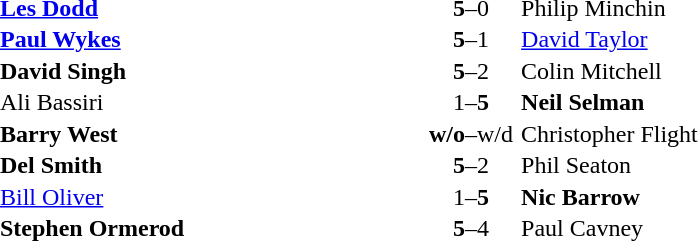<table width="50%" cellspacing="1">
<tr>
<th width=45%></th>
<th width=10%></th>
<th width=45%></th>
</tr>
<tr>
<td> <strong><a href='#'>Les Dodd</a></strong></td>
<td align="center"><strong>5</strong>–0</td>
<td> Philip Minchin</td>
</tr>
<tr>
<td> <strong><a href='#'>Paul Wykes</a></strong></td>
<td align="center"><strong>5</strong>–1</td>
<td> <a href='#'>David Taylor</a></td>
</tr>
<tr>
<td> <strong>David Singh</strong></td>
<td align="center"><strong>5</strong>–2</td>
<td> Colin Mitchell</td>
</tr>
<tr>
<td> Ali Bassiri</td>
<td align="center">1–<strong>5</strong></td>
<td> <strong>Neil Selman</strong></td>
</tr>
<tr>
<td> <strong>Barry West</strong></td>
<td align="center"><strong>w/o</strong>–w/d</td>
<td> Christopher Flight</td>
</tr>
<tr>
<td> <strong>Del Smith</strong></td>
<td align="center"><strong>5</strong>–2</td>
<td> Phil Seaton</td>
</tr>
<tr>
<td> <a href='#'>Bill Oliver</a></td>
<td align="center">1–<strong>5</strong></td>
<td> <strong>Nic Barrow</strong></td>
</tr>
<tr>
<td> <strong>Stephen Ormerod</strong></td>
<td align="center"><strong>5</strong>–4</td>
<td> Paul Cavney</td>
</tr>
<tr>
</tr>
</table>
